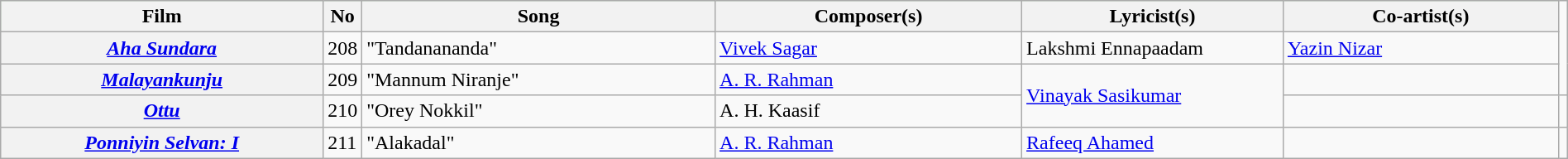<table class="wikitable plainrowheaders" width="100%" textcolor:#000;">
<tr style="background:#cfc; text-align:center;">
<th scope="col" width=21%>Film</th>
<th>No</th>
<th scope="col" width=23%>Song</th>
<th scope="col" width=20%>Composer(s)</th>
<th scope="col" width=17%>Lyricist(s)</th>
<th scope="col" width=18%>Co-artist(s)</th>
</tr>
<tr>
<th><a href='#'><em>Aha Sundara</em></a></th>
<td>208</td>
<td>"Tandanananda"</td>
<td><a href='#'>Vivek Sagar</a></td>
<td>Lakshmi Ennapaadam</td>
<td><a href='#'>Yazin Nizar</a></td>
</tr>
<tr>
<th><em><a href='#'>Malayankunju</a></em></th>
<td>209</td>
<td>"Mannum Niranje"</td>
<td><a href='#'>A. R. Rahman</a></td>
<td rowspan=2><a href='#'>Vinayak Sasikumar</a></td>
<td></td>
</tr>
<tr>
<th><em><a href='#'>Ottu</a></em></th>
<td>210</td>
<td>"Orey Nokkil"</td>
<td>A. H. Kaasif</td>
<td></td>
<td></td>
</tr>
<tr>
<th><em><a href='#'>Ponniyin Selvan: I</a></em></th>
<td>211</td>
<td>"Alakadal"</td>
<td><a href='#'>A. R. Rahman</a></td>
<td><a href='#'>Rafeeq Ahamed</a></td>
<td></td>
<td></td>
</tr>
</table>
